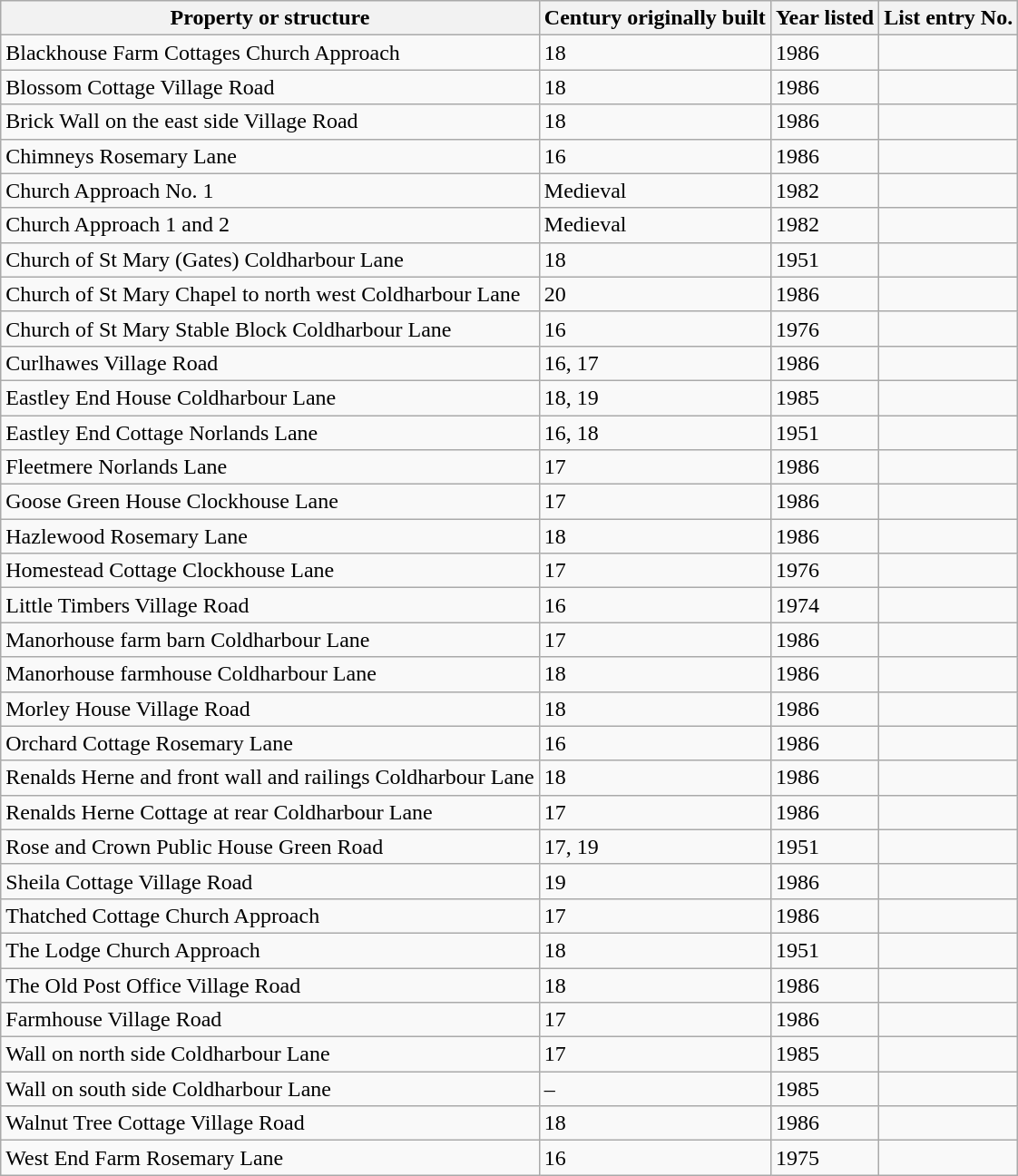<table class="wikitable sortable">
<tr>
<th>Property or structure</th>
<th>Century originally built</th>
<th>Year listed</th>
<th>List entry No.</th>
</tr>
<tr>
<td>Blackhouse Farm Cottages Church Approach</td>
<td>18</td>
<td>1986</td>
<td></td>
</tr>
<tr>
<td>Blossom Cottage Village Road</td>
<td>18</td>
<td>1986</td>
<td></td>
</tr>
<tr>
<td>Brick Wall on the east side Village Road</td>
<td>18</td>
<td>1986</td>
<td></td>
</tr>
<tr>
<td>Chimneys Rosemary Lane</td>
<td>16</td>
<td>1986</td>
<td></td>
</tr>
<tr>
<td>Church Approach No. 1  </td>
<td>Medieval</td>
<td>1982</td>
<td></td>
</tr>
<tr>
<td>Church Approach 1 and 2</td>
<td>Medieval</td>
<td>1982</td>
<td></td>
</tr>
<tr>
<td>Church of St Mary (Gates) Coldharbour Lane</td>
<td>18</td>
<td>1951</td>
<td></td>
</tr>
<tr>
<td>Church of St Mary Chapel to north west Coldharbour Lane</td>
<td>20</td>
<td>1986</td>
<td></td>
</tr>
<tr>
<td>Church of St Mary Stable Block Coldharbour Lane</td>
<td>16</td>
<td>1976</td>
<td></td>
</tr>
<tr>
<td>Curlhawes Village Road</td>
<td>16, 17</td>
<td>1986</td>
<td></td>
</tr>
<tr>
<td>Eastley End House Coldharbour Lane</td>
<td>18, 19</td>
<td>1985</td>
<td></td>
</tr>
<tr>
<td>Eastley End Cottage Norlands  Lane</td>
<td>16, 18</td>
<td>1951</td>
<td></td>
</tr>
<tr>
<td>Fleetmere Norlands Lane</td>
<td>17</td>
<td>1986</td>
<td></td>
</tr>
<tr>
<td>Goose Green House Clockhouse  Lane</td>
<td>17</td>
<td>1986</td>
<td></td>
</tr>
<tr>
<td>Hazlewood Rosemary Lane</td>
<td>18</td>
<td>1986</td>
<td></td>
</tr>
<tr>
<td>Homestead Cottage Clockhouse  Lane</td>
<td>17</td>
<td>1976</td>
<td></td>
</tr>
<tr>
<td>Little Timbers Village  Road</td>
<td>16</td>
<td>1974</td>
<td></td>
</tr>
<tr>
<td>Manorhouse farm barn Coldharbour  Lane</td>
<td>17</td>
<td>1986</td>
<td></td>
</tr>
<tr>
<td>Manorhouse farmhouse Coldharbour  Lane</td>
<td>18</td>
<td>1986</td>
<td></td>
</tr>
<tr>
<td>Morley House Village Road</td>
<td>18</td>
<td>1986</td>
<td></td>
</tr>
<tr>
<td>Orchard Cottage Rosemary  Lane</td>
<td>16</td>
<td>1986</td>
<td></td>
</tr>
<tr>
<td>Renalds Herne and front wall and railings Coldharbour Lane</td>
<td>18</td>
<td>1986</td>
<td></td>
</tr>
<tr>
<td>Renalds Herne Cottage at rear Coldharbour Lane</td>
<td>17</td>
<td>1986</td>
<td></td>
</tr>
<tr>
<td>Rose and Crown Public  House Green Road</td>
<td>17, 19</td>
<td>1951</td>
<td></td>
</tr>
<tr>
<td>Sheila Cottage Village  Road</td>
<td>19</td>
<td>1986</td>
<td></td>
</tr>
<tr>
<td>Thatched Cottage Church Approach</td>
<td>17</td>
<td>1986</td>
<td></td>
</tr>
<tr>
<td>The Lodge Church Approach</td>
<td>18</td>
<td>1951</td>
<td></td>
</tr>
<tr>
<td>The Old Post Office Village  Road</td>
<td>18</td>
<td>1986</td>
<td></td>
</tr>
<tr>
<td>Farmhouse Village Road</td>
<td>17</td>
<td>1986</td>
<td></td>
</tr>
<tr>
<td>Wall on north side Coldharbour  Lane</td>
<td>17</td>
<td>1985</td>
<td></td>
</tr>
<tr>
<td>Wall on south side Coldharbour  Lane</td>
<td>–</td>
<td>1985</td>
<td></td>
</tr>
<tr>
<td>Walnut Tree Cottage Village Road</td>
<td>18</td>
<td>1986</td>
<td></td>
</tr>
<tr>
<td>West End Farm Rosemary Lane</td>
<td>16</td>
<td>1975</td>
<td></td>
</tr>
</table>
